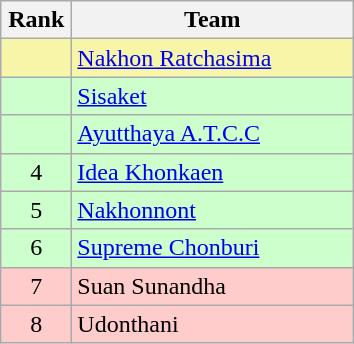<table class="wikitable" style="text-align: center;">
<tr>
<th width=40>Rank</th>
<th width=180>Team</th>
</tr>
<tr bgcolor=#F7f6a8>
<td></td>
<td align="left"><a href='#'>Nakhon Ratchasima</a></td>
</tr>
<tr bgcolor=#CCFFCC>
<td></td>
<td align="left"><a href='#'>Sisaket</a></td>
</tr>
<tr bgcolor=#CCFFCC>
<td></td>
<td align="left"><a href='#'>Ayutthaya A.T.C.C</a></td>
</tr>
<tr bgcolor=#CCFFCC>
<td>4</td>
<td align="left"><a href='#'>Idea Khonkaen</a></td>
</tr>
<tr bgcolor=#CCFFCC>
<td>5</td>
<td align="left"><a href='#'>Nakhonnont</a></td>
</tr>
<tr bgcolor=#CCFFCC>
<td>6</td>
<td align="left"><a href='#'>Supreme Chonburi</a></td>
</tr>
<tr bgcolor=#ffcccc>
<td>7</td>
<td align="left">Suan Sunandha</td>
</tr>
<tr bgcolor=#ffcccc>
<td>8</td>
<td align="left">Udonthani</td>
</tr>
</table>
